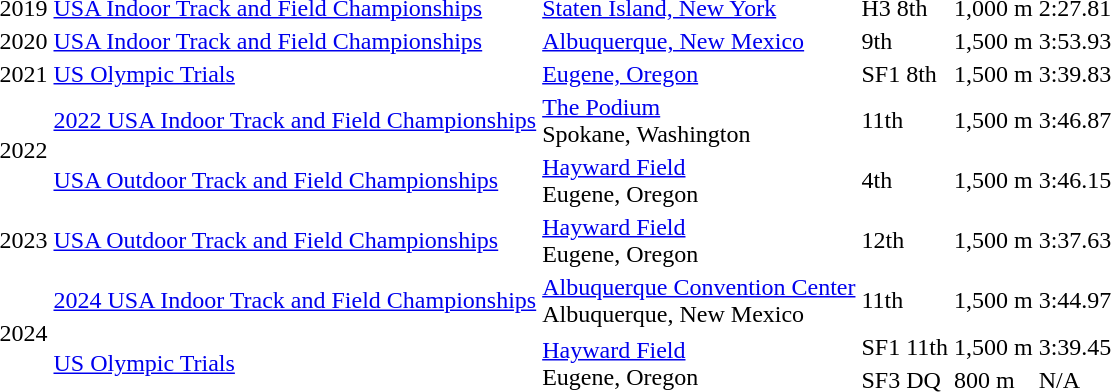<table>
<tr>
<td>2019</td>
<td><a href='#'>USA Indoor Track and Field Championships</a></td>
<td><a href='#'>Staten Island, New York</a></td>
<td>H3 8th</td>
<td>1,000 m</td>
<td>2:27.81</td>
</tr>
<tr>
<td>2020</td>
<td><a href='#'>USA Indoor Track and Field Championships</a></td>
<td><a href='#'>Albuquerque, New Mexico</a></td>
<td>9th</td>
<td>1,500 m</td>
<td>3:53.93</td>
</tr>
<tr>
<td>2021</td>
<td rowspan=1><a href='#'>US Olympic Trials</a></td>
<td rowspan=1><a href='#'>Eugene, Oregon</a></td>
<td>SF1 8th</td>
<td>1,500 m</td>
<td>3:39.83</td>
</tr>
<tr>
<td rowspan=2>2022</td>
<td rowspan=1><a href='#'>2022 USA Indoor Track and Field Championships</a></td>
<td rowspan=1><a href='#'>The Podium</a><br>Spokane, Washington</td>
<td>11th</td>
<td>1,500 m</td>
<td>3:46.87</td>
</tr>
<tr>
<td><a href='#'>USA Outdoor Track and Field Championships</a></td>
<td><a href='#'>Hayward Field</a><br>Eugene, Oregon</td>
<td>4th</td>
<td>1,500 m</td>
<td>3:46.15</td>
</tr>
<tr>
<td>2023</td>
<td><a href='#'>USA Outdoor Track and Field Championships</a></td>
<td><a href='#'>Hayward Field</a><br>Eugene, Oregon</td>
<td>12th</td>
<td>1,500 m</td>
<td>3:37.63</td>
</tr>
<tr>
<td rowspan=3>2024</td>
<td rowspan=1><a href='#'>2024 USA Indoor Track and Field Championships</a></td>
<td rowspan=1><a href='#'>Albuquerque Convention Center</a><br>Albuquerque, New Mexico</td>
<td>11th</td>
<td>1,500 m</td>
<td>3:44.97</td>
</tr>
<tr>
<td rowspan=2><a href='#'>US Olympic Trials</a></td>
<td rowspan=2><a href='#'>Hayward Field</a><br>Eugene, Oregon</td>
<td>SF1 11th</td>
<td>1,500 m</td>
<td>3:39.45</td>
</tr>
<tr>
<td>SF3 DQ</td>
<td>800 m</td>
<td>N/A</td>
</tr>
</table>
